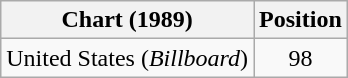<table class="wikitable sortable">
<tr>
<th>Chart (1989)</th>
<th>Position</th>
</tr>
<tr>
<td>United States (<em>Billboard</em>)</td>
<td style="text-align:center;">98</td>
</tr>
</table>
